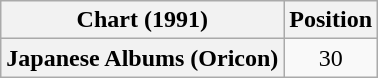<table class="wikitable plainrowheaders" style="text-align:center">
<tr>
<th scope="col">Chart (1991)</th>
<th scope="col">Position</th>
</tr>
<tr>
<th scope="row">Japanese Albums (Oricon)</th>
<td>30</td>
</tr>
</table>
